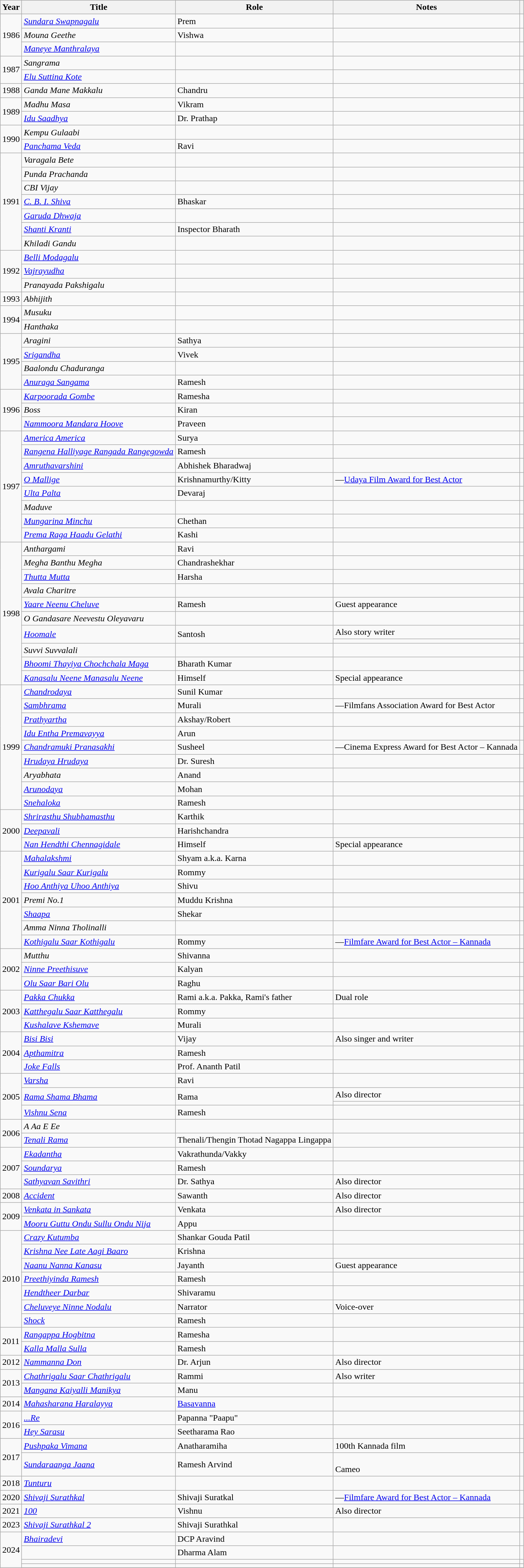<table class="wikitable sortable">
<tr>
<th scope="col">Year</th>
<th scope="col">Title</th>
<th scope="col">Role</th>
<th scope="col" class="unsortable">Notes</th>
<th scope="col" class="unsortable"></th>
</tr>
<tr>
<td rowspan="3">1986</td>
<td><em><a href='#'>Sundara Swapnagalu</a></em></td>
<td>Prem</td>
<td></td>
<td></td>
</tr>
<tr>
<td><em>Mouna Geethe</em></td>
<td>Vishwa</td>
<td></td>
<td></td>
</tr>
<tr>
<td><em><a href='#'>Maneye Manthralaya</a></em></td>
<td></td>
<td></td>
<td></td>
</tr>
<tr>
<td rowspan="2">1987</td>
<td><em>Sangrama</em></td>
<td></td>
<td></td>
<td></td>
</tr>
<tr>
<td><em><a href='#'>Elu Suttina Kote</a></em></td>
<td></td>
<td></td>
<td></td>
</tr>
<tr>
<td>1988</td>
<td><em>Ganda Mane Makkalu</em></td>
<td>Chandru</td>
<td></td>
<td></td>
</tr>
<tr>
<td rowspan="2">1989</td>
<td><em>Madhu Masa</em></td>
<td>Vikram</td>
<td></td>
<td></td>
</tr>
<tr>
<td><em><a href='#'>Idu Saadhya</a></em></td>
<td>Dr. Prathap</td>
<td></td>
<td></td>
</tr>
<tr>
<td rowspan="2">1990</td>
<td><em>Kempu Gulaabi</em></td>
<td></td>
<td></td>
<td></td>
</tr>
<tr>
<td><em><a href='#'>Panchama Veda</a></em></td>
<td>Ravi</td>
<td></td>
<td></td>
</tr>
<tr>
<td rowspan="7">1991</td>
<td><em>Varagala Bete</em></td>
<td></td>
<td></td>
<td></td>
</tr>
<tr>
<td><em>Punda Prachanda</em></td>
<td></td>
<td></td>
<td></td>
</tr>
<tr>
<td><em>CBI Vijay</em></td>
<td></td>
<td></td>
<td></td>
</tr>
<tr>
<td><em><a href='#'>C. B. I. Shiva</a></em></td>
<td>Bhaskar</td>
<td></td>
<td></td>
</tr>
<tr>
<td><em><a href='#'>Garuda Dhwaja</a></em></td>
<td></td>
<td></td>
<td></td>
</tr>
<tr>
<td><em><a href='#'>Shanti Kranti</a></em></td>
<td>Inspector Bharath</td>
<td></td>
<td></td>
</tr>
<tr>
<td><em>Khiladi Gandu</em></td>
<td></td>
<td></td>
<td></td>
</tr>
<tr>
<td rowspan="3">1992</td>
<td><em><a href='#'>Belli Modagalu</a></em></td>
<td></td>
<td></td>
<td></td>
</tr>
<tr>
<td><em><a href='#'>Vajrayudha</a></em></td>
<td></td>
<td></td>
<td></td>
</tr>
<tr>
<td><em>Pranayada Pakshigalu</em></td>
<td></td>
<td></td>
<td></td>
</tr>
<tr>
<td>1993</td>
<td><em>Abhijith</em></td>
<td></td>
<td></td>
<td></td>
</tr>
<tr>
<td rowspan="2">1994</td>
<td><em>Musuku</em></td>
<td></td>
<td></td>
<td></td>
</tr>
<tr>
<td><em>Hanthaka</em></td>
<td></td>
<td></td>
<td></td>
</tr>
<tr>
<td rowspan="4">1995</td>
<td><em>Aragini</em></td>
<td>Sathya</td>
<td></td>
<td></td>
</tr>
<tr>
<td><em><a href='#'>Srigandha</a></em></td>
<td>Vivek</td>
<td></td>
<td></td>
</tr>
<tr>
<td><em>Baalondu Chaduranga</em></td>
<td></td>
<td></td>
<td></td>
</tr>
<tr>
<td><em><a href='#'>Anuraga Sangama</a></em></td>
<td>Ramesh</td>
<td></td>
<td></td>
</tr>
<tr>
<td rowspan="3">1996</td>
<td><em><a href='#'>Karpoorada Gombe</a></em></td>
<td>Ramesha</td>
<td></td>
<td></td>
</tr>
<tr>
<td><em>Boss</em></td>
<td>Kiran</td>
<td></td>
<td></td>
</tr>
<tr>
<td><em><a href='#'>Nammoora Mandara Hoove</a></em></td>
<td>Praveen</td>
<td></td>
<td></td>
</tr>
<tr>
<td rowspan="8">1997</td>
<td><em><a href='#'>America America</a></em></td>
<td>Surya</td>
<td></td>
<td></td>
</tr>
<tr>
<td><em><a href='#'>Rangena Halliyage Rangada Rangegowda</a></em></td>
<td>Ramesh</td>
<td></td>
<td></td>
</tr>
<tr>
<td><em><a href='#'>Amruthavarshini</a></em></td>
<td>Abhishek Bharadwaj</td>
<td></td>
<td></td>
</tr>
<tr>
<td><em><a href='#'>O Mallige</a></em></td>
<td>Krishnamurthy/Kitty</td>
<td>—<a href='#'>Udaya Film Award for Best Actor</a></td>
<td></td>
</tr>
<tr>
<td><em><a href='#'>Ulta Palta</a></em></td>
<td>Devaraj</td>
<td></td>
<td></td>
</tr>
<tr>
<td><em>Maduve</em></td>
<td></td>
<td></td>
<td></td>
</tr>
<tr>
<td><em><a href='#'>Mungarina Minchu</a></em></td>
<td>Chethan</td>
<td></td>
<td></td>
</tr>
<tr>
<td><em><a href='#'>Prema Raga Haadu Gelathi</a></em></td>
<td>Kashi</td>
<td></td>
<td></td>
</tr>
<tr>
<td rowspan="11">1998</td>
<td><em>Anthargami</em></td>
<td>Ravi</td>
<td></td>
<td></td>
</tr>
<tr>
<td><em>Megha Banthu Megha</em></td>
<td>Chandrashekhar</td>
<td></td>
<td></td>
</tr>
<tr>
<td><em><a href='#'>Thutta Mutta</a></em></td>
<td>Harsha</td>
<td></td>
<td></td>
</tr>
<tr>
<td><em>Avala Charitre</em></td>
<td></td>
<td></td>
<td></td>
</tr>
<tr>
<td><em><a href='#'>Yaare Neenu Cheluve</a></em></td>
<td>Ramesh</td>
<td>Guest appearance</td>
<td></td>
</tr>
<tr>
<td><em>O Gandasare Neevestu Oleyavaru</em></td>
<td></td>
<td></td>
<td></td>
</tr>
<tr>
<td rowspan="2"><em><a href='#'>Hoomale</a></em></td>
<td rowspan="2">Santosh</td>
<td>Also story writer</td>
<td rowspan="2"></td>
</tr>
<tr>
<td></td>
</tr>
<tr>
<td><em>Suvvi Suvvalali</em></td>
<td></td>
<td></td>
<td></td>
</tr>
<tr>
<td><em><a href='#'>Bhoomi Thayiya Chochchala Maga</a></em></td>
<td>Bharath Kumar</td>
<td></td>
<td></td>
</tr>
<tr>
<td><em><a href='#'>Kanasalu Neene Manasalu Neene</a></em></td>
<td>Himself</td>
<td>Special appearance</td>
<td></td>
</tr>
<tr>
<td rowspan="9">1999</td>
<td><em><a href='#'>Chandrodaya</a></em></td>
<td>Sunil Kumar</td>
<td></td>
<td></td>
</tr>
<tr>
<td><em><a href='#'>Sambhrama</a></em></td>
<td>Murali</td>
<td>—Filmfans Association Award for Best Actor</td>
<td></td>
</tr>
<tr>
<td><em><a href='#'>Prathyartha</a></em></td>
<td>Akshay/Robert</td>
<td></td>
<td></td>
</tr>
<tr>
<td><em><a href='#'>Idu Entha Premavayya</a></em></td>
<td>Arun</td>
<td></td>
<td></td>
</tr>
<tr>
<td><em><a href='#'>Chandramuki Pranasakhi</a></em></td>
<td>Susheel</td>
<td>—Cinema Express Award for Best Actor – Kannada</td>
<td></td>
</tr>
<tr>
<td><em><a href='#'>Hrudaya Hrudaya</a></em></td>
<td>Dr. Suresh</td>
<td></td>
<td></td>
</tr>
<tr>
<td><em>Aryabhata</em></td>
<td>Anand</td>
<td></td>
<td></td>
</tr>
<tr>
<td><em><a href='#'>Arunodaya</a></em></td>
<td>Mohan</td>
<td></td>
<td></td>
</tr>
<tr>
<td><em><a href='#'>Snehaloka</a></em></td>
<td>Ramesh</td>
<td></td>
<td></td>
</tr>
<tr>
<td rowspan="3">2000</td>
<td><em><a href='#'>Shrirasthu Shubhamasthu</a></em></td>
<td>Karthik</td>
<td></td>
<td></td>
</tr>
<tr>
<td><em><a href='#'>Deepavali</a></em></td>
<td>Harishchandra</td>
<td></td>
<td></td>
</tr>
<tr>
<td><em><a href='#'>Nan Hendthi Chennagidale</a></em></td>
<td>Himself</td>
<td>Special appearance</td>
<td></td>
</tr>
<tr>
<td rowspan="7">2001</td>
<td><em><a href='#'>Mahalakshmi</a></em></td>
<td>Shyam a.k.a. Karna</td>
<td></td>
<td></td>
</tr>
<tr>
<td><em><a href='#'>Kurigalu Saar Kurigalu</a></em></td>
<td>Rommy</td>
<td></td>
<td></td>
</tr>
<tr>
<td><em><a href='#'>Hoo Anthiya Uhoo Anthiya</a></em></td>
<td>Shivu</td>
<td></td>
<td></td>
</tr>
<tr>
<td><em>Premi No.1</em></td>
<td>Muddu Krishna</td>
<td></td>
<td></td>
</tr>
<tr>
<td><em><a href='#'>Shaapa</a></em></td>
<td>Shekar</td>
<td></td>
<td></td>
</tr>
<tr>
<td><em>Amma Ninna Tholinalli</em></td>
<td></td>
<td></td>
<td></td>
</tr>
<tr>
<td><em><a href='#'>Kothigalu Saar Kothigalu</a></em></td>
<td>Rommy</td>
<td>—<a href='#'>Filmfare Award for Best Actor – Kannada</a></td>
<td></td>
</tr>
<tr>
<td rowspan="3">2002</td>
<td><em>Mutthu</em></td>
<td>Shivanna</td>
<td></td>
<td></td>
</tr>
<tr>
<td><em><a href='#'>Ninne Preethisuve</a></em></td>
<td>Kalyan</td>
<td></td>
<td></td>
</tr>
<tr>
<td><em><a href='#'>Olu Saar Bari Olu</a></em></td>
<td>Raghu</td>
<td></td>
<td></td>
</tr>
<tr>
<td rowspan="3">2003</td>
<td><em><a href='#'>Pakka Chukka</a></em></td>
<td>Rami a.k.a. Pakka, Rami's father</td>
<td>Dual role</td>
<td></td>
</tr>
<tr>
<td><em><a href='#'>Katthegalu Saar Katthegalu</a></em></td>
<td>Rommy</td>
<td></td>
<td></td>
</tr>
<tr>
<td><em><a href='#'>Kushalave Kshemave</a></em></td>
<td>Murali</td>
<td></td>
<td></td>
</tr>
<tr>
<td rowspan="3">2004</td>
<td><em><a href='#'>Bisi Bisi</a></em></td>
<td>Vijay</td>
<td>Also singer and writer</td>
<td></td>
</tr>
<tr>
<td><em><a href='#'>Apthamitra</a></em></td>
<td>Ramesh</td>
<td></td>
<td></td>
</tr>
<tr>
<td><em><a href='#'>Joke Falls</a></em></td>
<td>Prof. Ananth Patil</td>
<td></td>
<td></td>
</tr>
<tr>
<td rowspan="4">2005</td>
<td><em><a href='#'>Varsha</a></em></td>
<td>Ravi</td>
<td></td>
<td></td>
</tr>
<tr>
<td rowspan="2"><em><a href='#'>Rama Shama Bhama</a></em></td>
<td rowspan="2">Rama</td>
<td>Also director</td>
<td rowspan="2"></td>
</tr>
<tr>
<td></td>
</tr>
<tr>
<td><em><a href='#'>Vishnu Sena</a></em></td>
<td>Ramesh</td>
<td></td>
<td></td>
</tr>
<tr>
<td rowspan="2">2006</td>
<td><em>A Aa E Ee</em></td>
<td></td>
<td></td>
<td></td>
</tr>
<tr>
<td><em><a href='#'>Tenali Rama</a></em></td>
<td>Thenali/Thengin Thotad Nagappa Lingappa</td>
<td></td>
<td></td>
</tr>
<tr>
<td rowspan="3">2007</td>
<td><em><a href='#'>Ekadantha</a></em></td>
<td>Vakrathunda/Vakky</td>
<td></td>
<td></td>
</tr>
<tr>
<td><em><a href='#'>Soundarya</a></em></td>
<td>Ramesh</td>
<td></td>
<td></td>
</tr>
<tr>
<td><em><a href='#'>Sathyavan Savithri</a></em></td>
<td>Dr. Sathya</td>
<td>Also director</td>
<td></td>
</tr>
<tr>
<td>2008</td>
<td><em><a href='#'>Accident</a></em></td>
<td>Sawanth</td>
<td>Also director</td>
<td></td>
</tr>
<tr>
<td rowspan="2">2009</td>
<td><em><a href='#'>Venkata in Sankata</a></em></td>
<td>Venkata</td>
<td>Also director</td>
<td></td>
</tr>
<tr>
<td><em><a href='#'>Mooru Guttu Ondu Sullu Ondu Nija</a></em></td>
<td>Appu</td>
<td></td>
<td></td>
</tr>
<tr>
<td rowspan="7">2010</td>
<td><em><a href='#'>Crazy Kutumba</a></em></td>
<td>Shankar Gouda Patil</td>
<td></td>
<td></td>
</tr>
<tr>
<td><em><a href='#'>Krishna Nee Late Aagi Baaro</a></em></td>
<td>Krishna</td>
<td></td>
<td></td>
</tr>
<tr>
<td><em><a href='#'>Naanu Nanna Kanasu</a></em></td>
<td>Jayanth</td>
<td>Guest appearance</td>
<td></td>
</tr>
<tr>
<td><em><a href='#'>Preethiyinda Ramesh</a></em></td>
<td>Ramesh</td>
<td></td>
<td></td>
</tr>
<tr>
<td><em><a href='#'>Hendtheer Darbar</a></em></td>
<td>Shivaramu</td>
<td></td>
<td></td>
</tr>
<tr>
<td><em><a href='#'>Cheluveye Ninne Nodalu</a></em></td>
<td>Narrator</td>
<td>Voice-over</td>
<td></td>
</tr>
<tr>
<td><em><a href='#'>Shock</a></em></td>
<td>Ramesh</td>
<td></td>
<td></td>
</tr>
<tr>
<td rowspan="2">2011</td>
<td><em><a href='#'>Rangappa Hogbitna</a></em></td>
<td>Ramesha</td>
<td></td>
<td></td>
</tr>
<tr>
<td><em><a href='#'>Kalla Malla Sulla</a></em></td>
<td>Ramesh</td>
<td></td>
<td></td>
</tr>
<tr>
<td>2012</td>
<td><em><a href='#'>Nammanna Don</a></em></td>
<td>Dr. Arjun</td>
<td>Also director</td>
<td></td>
</tr>
<tr>
<td rowspan="2">2013</td>
<td><em><a href='#'>Chathrigalu Saar Chathrigalu</a></em></td>
<td>Rammi</td>
<td>Also writer</td>
<td></td>
</tr>
<tr>
<td><em><a href='#'>Mangana Kaiyalli Manikya</a></em></td>
<td>Manu</td>
<td></td>
<td></td>
</tr>
<tr>
<td>2014</td>
<td><em><a href='#'>Mahasharana Haralayya</a></em></td>
<td><a href='#'>Basavanna</a></td>
<td></td>
<td></td>
</tr>
<tr>
<td rowspan="2">2016</td>
<td><em><a href='#'>...Re</a></em></td>
<td>Papanna "Paapu"</td>
<td></td>
<td></td>
</tr>
<tr>
<td><em><a href='#'>Hey Sarasu</a></em></td>
<td>Seetharama Rao</td>
<td></td>
<td></td>
</tr>
<tr>
<td rowspan="2">2017</td>
<td><em><a href='#'>Pushpaka Vimana</a></em></td>
<td>Anatharamiha</td>
<td>100th Kannada film</td>
<td></td>
</tr>
<tr>
<td><em><a href='#'>Sundaraanga Jaana</a></em></td>
<td>Ramesh Arvind</td>
<td><br>Cameo</td>
<td></td>
</tr>
<tr>
<td>2018</td>
<td><em><a href='#'>Tunturu</a></em></td>
<td></td>
<td></td>
<td></td>
</tr>
<tr>
<td>2020</td>
<td><em><a href='#'>Shivaji Surathkal</a></em></td>
<td>Shivaji Suratkal</td>
<td>—<a href='#'>Filmfare Award for Best Actor – Kannada</a></td>
<td></td>
</tr>
<tr>
<td>2021</td>
<td><em><a href='#'>100</a></em></td>
<td>Vishnu</td>
<td>Also director</td>
<td></td>
</tr>
<tr>
<td>2023</td>
<td><em><a href='#'>Shivaji Surathkal 2</a></em></td>
<td>Shivaji Surathkal</td>
<td></td>
<td></td>
</tr>
<tr>
<td rowspan=5>2024</td>
<td><em><a href='#'>Bhairadevi</a></em></td>
<td>DCP Aravind</td>
<td></td>
<td></td>
</tr>
<tr>
<td></td>
<td>Dharma Alam</td>
<td></td>
</tr>
<tr>
<td></td>
<td></td>
<td></td>
<td></td>
</tr>
<tr>
<td></td>
<td></td>
<td></td>
<td></td>
</tr>
<tr>
</tr>
</table>
